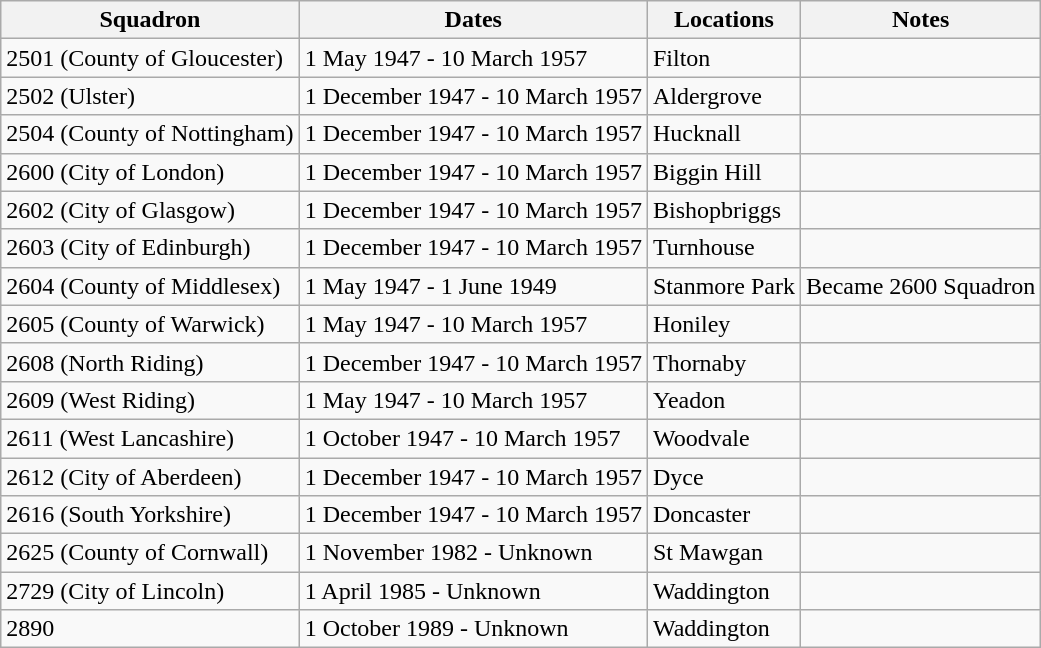<table class="wikitable">
<tr>
<th>Squadron</th>
<th>Dates</th>
<th>Locations</th>
<th>Notes</th>
</tr>
<tr>
<td>2501 (County of Gloucester)</td>
<td>1 May 1947 - 10 March 1957</td>
<td>Filton</td>
<td></td>
</tr>
<tr>
<td>2502 (Ulster)</td>
<td>1 December 1947 - 10 March 1957</td>
<td>Aldergrove</td>
<td></td>
</tr>
<tr>
<td>2504 (County of Nottingham)</td>
<td>1 December 1947 - 10 March 1957</td>
<td>Hucknall</td>
<td></td>
</tr>
<tr>
<td>2600 (City of London)</td>
<td>1 December 1947 - 10 March 1957</td>
<td>Biggin Hill</td>
<td></td>
</tr>
<tr>
<td>2602 (City of Glasgow)</td>
<td>1 December 1947 - 10 March 1957</td>
<td>Bishopbriggs</td>
<td></td>
</tr>
<tr>
<td>2603 (City of Edinburgh)</td>
<td>1 December 1947 - 10 March 1957</td>
<td>Turnhouse</td>
<td></td>
</tr>
<tr>
<td>2604 (County of Middlesex)</td>
<td>1 May 1947 - 1 June 1949</td>
<td>Stanmore Park</td>
<td>Became 2600 Squadron</td>
</tr>
<tr>
<td>2605 (County of Warwick)</td>
<td>1 May 1947 - 10 March 1957</td>
<td>Honiley</td>
<td></td>
</tr>
<tr>
<td>2608 (North Riding)</td>
<td>1 December 1947 - 10 March 1957</td>
<td>Thornaby</td>
<td></td>
</tr>
<tr>
<td>2609 (West Riding)</td>
<td>1 May 1947 - 10 March 1957</td>
<td>Yeadon</td>
<td></td>
</tr>
<tr>
<td>2611 (West Lancashire)</td>
<td>1 October 1947 - 10 March 1957</td>
<td>Woodvale</td>
<td></td>
</tr>
<tr>
<td>2612 (City of Aberdeen)</td>
<td>1 December 1947 - 10 March 1957</td>
<td>Dyce</td>
<td></td>
</tr>
<tr>
<td>2616 (South Yorkshire)</td>
<td>1 December 1947 - 10 March 1957</td>
<td>Doncaster</td>
<td></td>
</tr>
<tr>
<td>2625 (County of Cornwall)</td>
<td>1 November 1982 - Unknown</td>
<td>St Mawgan</td>
<td></td>
</tr>
<tr>
<td>2729 (City of Lincoln)</td>
<td>1 April 1985 - Unknown</td>
<td>Waddington</td>
<td></td>
</tr>
<tr>
<td>2890</td>
<td>1 October 1989 - Unknown</td>
<td>Waddington</td>
<td></td>
</tr>
</table>
